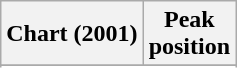<table class="wikitable plainrowheaders" style="text-align:center;">
<tr>
<th>Chart (2001)</th>
<th>Peak<br>position</th>
</tr>
<tr>
</tr>
<tr>
</tr>
<tr>
</tr>
</table>
